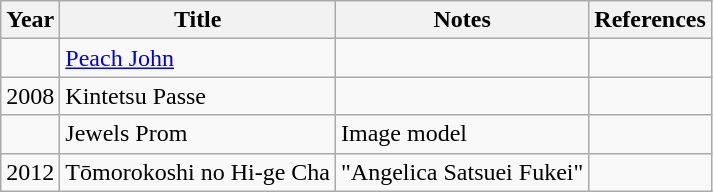<table class="wikitable">
<tr>
<th>Year</th>
<th>Title</th>
<th>Notes</th>
<th>References</th>
</tr>
<tr>
<td></td>
<td><a href='#'>Peach John</a></td>
<td></td>
<td></td>
</tr>
<tr>
<td>2008</td>
<td>Kintetsu Passe</td>
<td></td>
<td></td>
</tr>
<tr>
<td></td>
<td>Jewels Prom</td>
<td>Image model</td>
<td></td>
</tr>
<tr>
<td>2012</td>
<td>Tōmorokoshi no Hi-ge Cha</td>
<td>"Angelica Satsuei Fukei"</td>
<td></td>
</tr>
</table>
